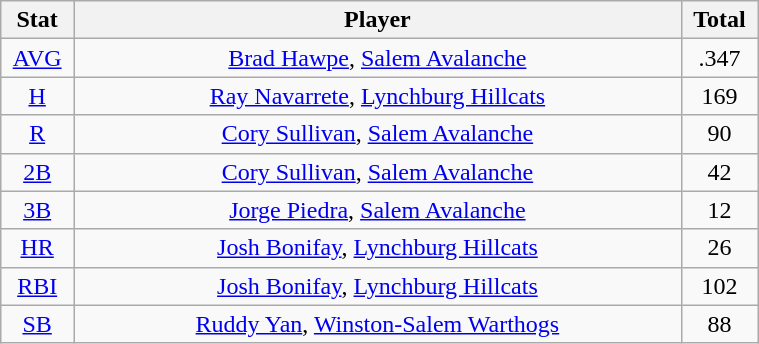<table class="wikitable" width="40%" style="text-align:center;">
<tr>
<th width="5%">Stat</th>
<th width="60%">Player</th>
<th width="5%">Total</th>
</tr>
<tr>
<td><a href='#'>AVG</a></td>
<td><a href='#'>Brad Hawpe</a>, <a href='#'>Salem Avalanche</a></td>
<td>.347</td>
</tr>
<tr>
<td><a href='#'>H</a></td>
<td><a href='#'>Ray Navarrete</a>, <a href='#'>Lynchburg Hillcats</a></td>
<td>169</td>
</tr>
<tr>
<td><a href='#'>R</a></td>
<td><a href='#'>Cory Sullivan</a>, <a href='#'>Salem Avalanche</a></td>
<td>90</td>
</tr>
<tr>
<td><a href='#'>2B</a></td>
<td><a href='#'>Cory Sullivan</a>, <a href='#'>Salem Avalanche</a></td>
<td>42</td>
</tr>
<tr>
<td><a href='#'>3B</a></td>
<td><a href='#'>Jorge Piedra</a>, <a href='#'>Salem Avalanche</a></td>
<td>12</td>
</tr>
<tr>
<td><a href='#'>HR</a></td>
<td><a href='#'>Josh Bonifay</a>, <a href='#'>Lynchburg Hillcats</a></td>
<td>26</td>
</tr>
<tr>
<td><a href='#'>RBI</a></td>
<td><a href='#'>Josh Bonifay</a>, <a href='#'>Lynchburg Hillcats</a></td>
<td>102</td>
</tr>
<tr>
<td><a href='#'>SB</a></td>
<td><a href='#'>Ruddy Yan</a>, <a href='#'>Winston-Salem Warthogs</a></td>
<td>88</td>
</tr>
</table>
